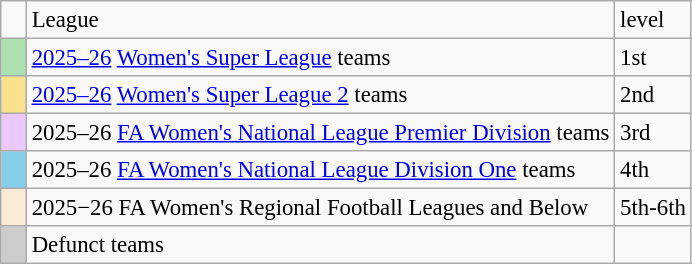<table class="wikitable" style="font-size:95%">
<tr>
<td></td>
<td>League</td>
<td>level</td>
</tr>
<tr>
<td style="width:10px;background:#ace1af"></td>
<td><a href='#'>2025–26</a> <a href='#'>Women's Super League</a> teams</td>
<td>1st</td>
</tr>
<tr>
<td style="width:10px;background:#fbe08d"></td>
<td><a href='#'>2025–26</a> <a href='#'>Women's Super League 2</a> teams</td>
<td>2nd</td>
</tr>
<tr>
<td style="width:10px;background:#ebc9fe"></td>
<td>2025–26 <a href='#'>FA Women's National League Premier Division</a> teams</td>
<td>3rd</td>
</tr>
<tr>
<td style="width:10px;background:#87ceeb"></td>
<td>2025–26 <a href='#'>FA Women's National League Division One</a> teams</td>
<td>4th</td>
</tr>
<tr>
<td style="width:10px;background:#faebd7"></td>
<td>2025−26 FA Women's Regional Football Leagues and Below</td>
<td>5th-6th</td>
</tr>
<tr>
<td style="width:10px;background:#cccccc"></td>
<td>Defunct teams</td>
<td></td>
</tr>
</table>
